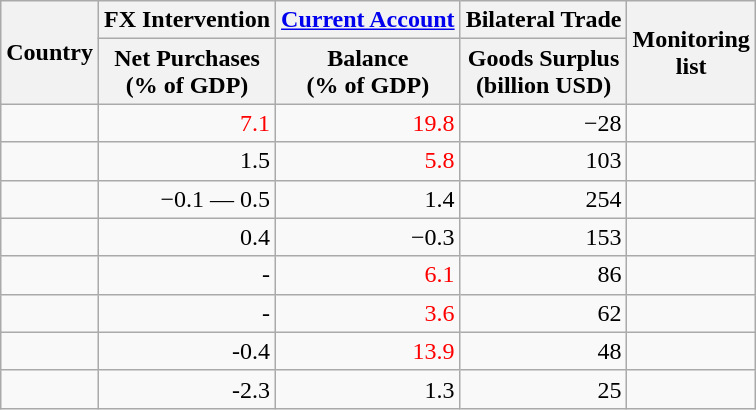<table class="wikitable sortable mw-collapsible" style="text-align:right;">
<tr>
<th rowspan="2">Country</th>
<th>FX Intervention</th>
<th><a href='#'>Current Account</a></th>
<th>Bilateral Trade</th>
<th rowspan=2>Monitoring <br> list</th>
</tr>
<tr>
<th>Net Purchases<br>(% of GDP)<br></th>
<th>Balance<br>(% of GDP)<br></th>
<th>Goods Surplus<br>(billion USD)<br></th>
</tr>
<tr>
<td style="text-align:left;"></td>
<td style="color:red;">7.1</td>
<td style="color:red;">19.8</td>
<td>−28</td>
<td></td>
</tr>
<tr>
<td style="text-align:left;"></td>
<td>1.5</td>
<td style="color:red;">5.8</td>
<td>103</td>
<td></td>
</tr>
<tr>
<td style="text-align:left;"></td>
<td>−0.1 — 0.5</td>
<td>1.4</td>
<td>254</td>
<td></td>
</tr>
<tr>
<td style="text-align:left;"></td>
<td>0.4</td>
<td>−0.3</td>
<td>153</td>
<td></td>
</tr>
<tr>
<td style="text-align:left;"></td>
<td>-</td>
<td style="color:red;">6.1</td>
<td>86</td>
<td></td>
</tr>
<tr>
<td style="text-align:left;"></td>
<td>-</td>
<td style="color:red;">3.6</td>
<td>62</td>
<td></td>
</tr>
<tr>
<td style="text-align:left;"></td>
<td>-0.4</td>
<td style="color:red;">13.9</td>
<td>48</td>
<td></td>
</tr>
<tr>
<td style="text-align:left;"></td>
<td>-2.3</td>
<td>1.3</td>
<td>25</td>
<td></td>
</tr>
</table>
